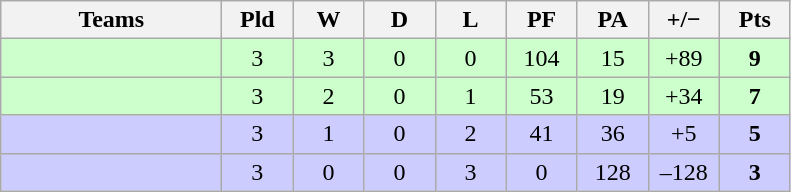<table class="wikitable" style="text-align: center;">
<tr>
<th width="140">Teams</th>
<th width="40">Pld</th>
<th width="40">W</th>
<th width="40">D</th>
<th width="40">L</th>
<th width="40">PF</th>
<th width="40">PA</th>
<th width="40">+/−</th>
<th width="40">Pts</th>
</tr>
<tr bgcolor=ccffcc>
<td align=left></td>
<td>3</td>
<td>3</td>
<td>0</td>
<td>0</td>
<td>104</td>
<td>15</td>
<td>+89</td>
<td><strong>9</strong></td>
</tr>
<tr bgcolor=ccffcc>
<td align=left></td>
<td>3</td>
<td>2</td>
<td>0</td>
<td>1</td>
<td>53</td>
<td>19</td>
<td>+34</td>
<td><strong>7</strong></td>
</tr>
<tr bgcolor=ccccff>
<td align=left></td>
<td>3</td>
<td>1</td>
<td>0</td>
<td>2</td>
<td>41</td>
<td>36</td>
<td>+5</td>
<td><strong>5</strong></td>
</tr>
<tr bgcolor=ccccff>
<td align=left></td>
<td>3</td>
<td>0</td>
<td>0</td>
<td>3</td>
<td>0</td>
<td>128</td>
<td>–128</td>
<td><strong>3</strong></td>
</tr>
</table>
